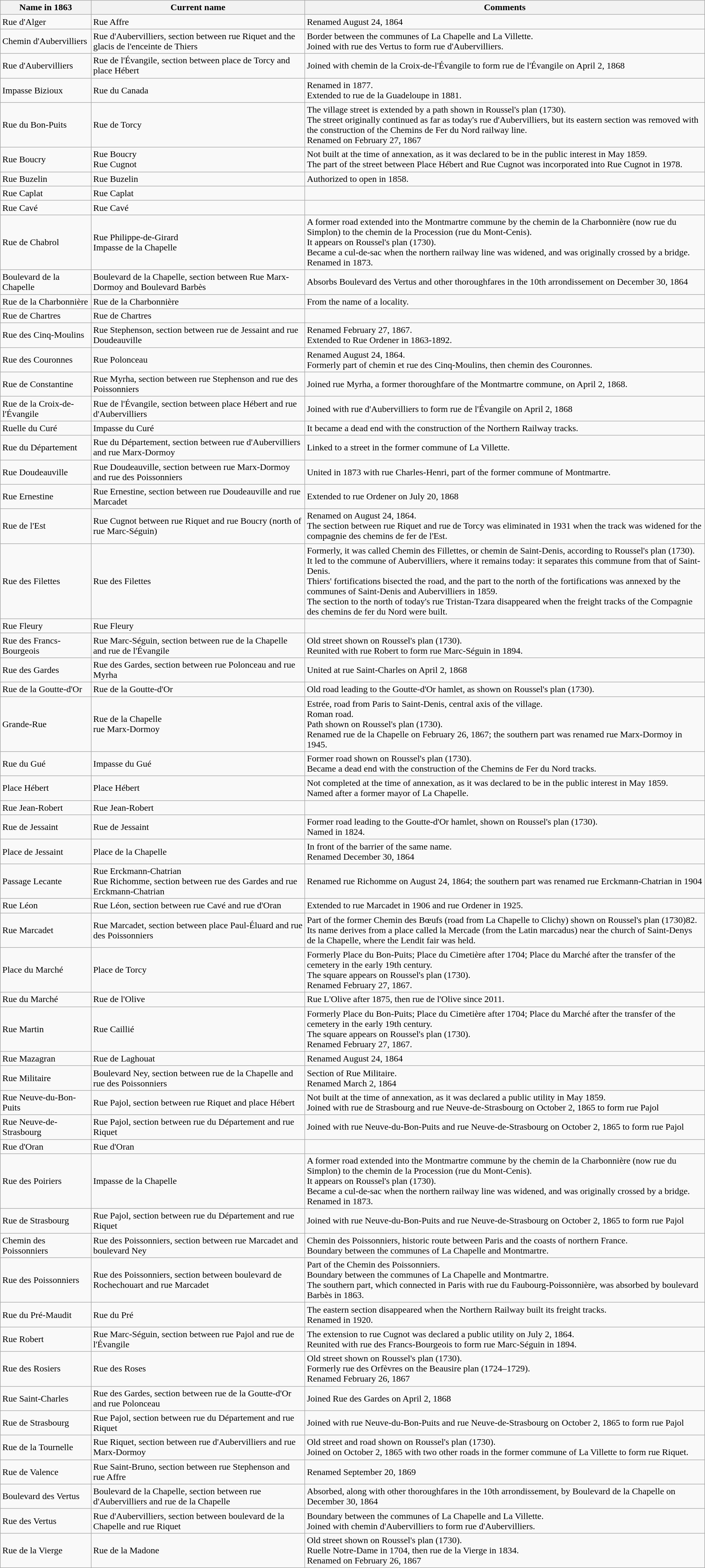<table class="wikitable">
<tr>
<th>Name in 1863</th>
<th>Current name</th>
<th><strong>Comments</strong></th>
</tr>
<tr>
<td>Rue d'Alger</td>
<td>Rue Affre</td>
<td>Renamed August 24, 1864</td>
</tr>
<tr>
<td>Chemin d'Aubervilliers</td>
<td>Rue d'Aubervilliers, section between rue Riquet and the glacis de l'enceinte de Thiers</td>
<td>Border between the communes of La Chapelle and La Villette.<br>Joined with rue des Vertus to form rue d'Aubervilliers.</td>
</tr>
<tr>
<td>Rue d'Aubervilliers</td>
<td>Rue de l'Évangile, section between place de Torcy and place Hébert</td>
<td>Joined with chemin de la Croix-de-l'Évangile to form rue de l'Évangile on April 2, 1868</td>
</tr>
<tr>
<td>Impasse Bizioux</td>
<td>Rue du Canada</td>
<td>Renamed in 1877.<br>Extended to rue de la Guadeloupe in 1881.</td>
</tr>
<tr>
<td>Rue du Bon-Puits</td>
<td>Rue de Torcy</td>
<td>The village street is extended by a path shown in Roussel's plan (1730).<br>The street originally continued as far as today's rue d'Aubervilliers, but its eastern section was removed with the construction of the Chemins de Fer du Nord railway line.<br>Renamed on February 27, 1867</td>
</tr>
<tr>
<td>Rue Boucry</td>
<td>Rue Boucry<br>Rue Cugnot</td>
<td>Not built at the time of annexation, as it was declared to be in the public interest in May 1859.<br>The part of the street between Place Hébert and Rue Cugnot was incorporated into Rue Cugnot in 1978.</td>
</tr>
<tr>
<td>Rue Buzelin</td>
<td>Rue Buzelin</td>
<td>Authorized to open in 1858.</td>
</tr>
<tr>
<td>Rue Caplat</td>
<td>Rue Caplat</td>
<td></td>
</tr>
<tr>
<td>Rue Cavé</td>
<td>Rue Cavé</td>
<td></td>
</tr>
<tr>
<td>Rue de Chabrol</td>
<td>Rue Philippe-de-Girard<br>Impasse de la Chapelle</td>
<td>A former road extended into the Montmartre commune by the chemin de la Charbonnière (now rue du Simplon) to the chemin de la Procession (rue du Mont-Cenis).<br>It appears on Roussel's plan (1730).<br>Became a cul-de-sac when the northern railway line was widened, and was originally crossed by a bridge.<br>Renamed in 1873.</td>
</tr>
<tr>
<td>Boulevard de la Chapelle</td>
<td>Boulevard de la Chapelle, section between Rue Marx-Dormoy and Boulevard Barbès</td>
<td>Absorbs Boulevard des Vertus and other thoroughfares in the 10th arrondissement on December 30, 1864</td>
</tr>
<tr>
<td>Rue de la Charbonnière</td>
<td>Rue de la Charbonnière</td>
<td>From the name of a locality.</td>
</tr>
<tr>
<td>Rue de Chartres</td>
<td>Rue de Chartres</td>
<td></td>
</tr>
<tr>
<td>Rue des Cinq-Moulins</td>
<td>Rue Stephenson, section between rue de Jessaint and rue Doudeauville</td>
<td>Renamed February 27, 1867.<br>Extended to Rue Ordener in 1863-1892.</td>
</tr>
<tr>
<td>Rue des Couronnes</td>
<td>Rue Polonceau</td>
<td>Renamed August 24, 1864.<br>Formerly part of chemin et rue des Cinq-Moulins, then chemin des Couronnes.</td>
</tr>
<tr>
<td>Rue de Constantine</td>
<td>Rue Myrha, section between rue Stephenson and rue des Poissonniers</td>
<td>Joined rue Myrha, a former thoroughfare of the Montmartre commune, on April 2, 1868.</td>
</tr>
<tr>
<td>Rue de la Croix-de-l'Évangile</td>
<td>Rue de l'Évangile, section between place Hébert and rue d'Aubervilliers</td>
<td>Joined with rue d'Aubervilliers to form rue de l'Évangile on April 2, 1868</td>
</tr>
<tr>
<td>Ruelle du Curé</td>
<td>Impasse du Curé</td>
<td>It became a dead end with the construction of the Northern Railway tracks.</td>
</tr>
<tr>
<td>Rue du Département</td>
<td>Rue du Département, section between rue d'Aubervilliers and rue Marx-Dormoy</td>
<td>Linked to a street in the former commune of La Villette.</td>
</tr>
<tr>
<td>Rue Doudeauville</td>
<td>Rue Doudeauville, section between rue Marx-Dormoy and rue des Poissonniers</td>
<td>United in 1873 with rue Charles-Henri, part of the former commune of Montmartre.</td>
</tr>
<tr>
<td>Rue Ernestine</td>
<td>Rue Ernestine, section between rue Doudeauville and rue Marcadet</td>
<td>Extended to rue Ordener on July 20, 1868</td>
</tr>
<tr>
<td>Rue de l'Est</td>
<td>Rue Cugnot between rue Riquet and rue Boucry (north of rue Marc-Séguin)</td>
<td>Renamed on August 24, 1864.<br>The section between rue Riquet and rue de Torcy was eliminated in 1931 when the track was widened for the compagnie des chemins de fer de l'Est.</td>
</tr>
<tr>
<td>Rue des Filettes</td>
<td>Rue des Filettes</td>
<td>Formerly, it was called Chemin des Fillettes, or chemin de Saint-Denis, according to Roussel's plan (1730).<br>It led to the commune of Aubervilliers, where it remains today: it separates this commune from that of Saint-Denis.<br>Thiers' fortifications bisected the road, and the part to the north of the fortifications was annexed by the communes of Saint-Denis and Aubervilliers in 1859.<br>The section to the north of today's rue Tristan-Tzara disappeared when the freight tracks of the Compagnie des chemins de fer du Nord were built.</td>
</tr>
<tr>
<td>Rue Fleury</td>
<td>Rue Fleury</td>
<td></td>
</tr>
<tr>
<td>Rue des Francs-Bourgeois</td>
<td>Rue Marc-Séguin, section between rue de la Chapelle and rue de l'Évangile</td>
<td>Old street shown on Roussel's plan (1730).<br>Reunited with rue Robert to form rue Marc-Séguin in 1894.</td>
</tr>
<tr>
<td>Rue des Gardes</td>
<td>Rue des Gardes, section between rue Polonceau and rue Myrha</td>
<td>United at rue Saint-Charles on April 2, 1868</td>
</tr>
<tr>
<td>Rue de la Goutte-d'Or</td>
<td>Rue de la Goutte-d'Or</td>
<td>Old road leading to the Goutte-d'Or hamlet, as shown on Roussel's plan (1730).</td>
</tr>
<tr>
<td>Grande-Rue</td>
<td>Rue de la Chapelle<br>rue Marx-Dormoy</td>
<td>Estrée, road from Paris to Saint-Denis, central axis of the village.<br>Roman road.<br>Path shown on Roussel's plan (1730).<br>Renamed rue de la Chapelle on February 26, 1867; the southern part was renamed rue Marx-Dormoy in 1945.</td>
</tr>
<tr>
<td>Rue du Gué</td>
<td>Impasse du Gué</td>
<td>Former road shown on Roussel's plan (1730).<br>Became a dead end with the construction of the Chemins de Fer du Nord tracks.</td>
</tr>
<tr>
<td>Place Hébert</td>
<td>Place Hébert</td>
<td>Not completed at the time of annexation, as it was declared to be in the public interest in May 1859.<br>Named after a former mayor of La Chapelle.</td>
</tr>
<tr>
<td>Rue Jean-Robert</td>
<td>Rue Jean-Robert</td>
<td></td>
</tr>
<tr>
<td>Rue de Jessaint</td>
<td>Rue de Jessaint</td>
<td>Former road leading to the Goutte-d'Or hamlet, shown on Roussel's plan (1730).<br>Named in 1824.</td>
</tr>
<tr>
<td>Place de Jessaint</td>
<td>Place de la Chapelle</td>
<td>In front of the barrier of the same name.<br>Renamed December 30, 1864</td>
</tr>
<tr>
<td>Passage Lecante</td>
<td>Rue Erckmann-Chatrian<br>Rue Richomme, section between rue des Gardes and rue Erckmann-Chatrian</td>
<td>Renamed rue Richomme on August 24, 1864; the southern part was renamed rue Erckmann-Chatrian in 1904</td>
</tr>
<tr>
<td>Rue Léon</td>
<td>Rue Léon, section between rue Cavé and rue d'Oran</td>
<td>Extended to rue Marcadet in 1906 and rue Ordener in 1925.</td>
</tr>
<tr>
<td>Rue Marcadet</td>
<td>Rue Marcadet, section between place Paul-Éluard and rue des Poissonniers</td>
<td>Part of the former Chemin des Bœufs (road from La Chapelle to Clichy) shown on Roussel's plan (1730)82.<br>Its name derives from a place called la Mercade (from the Latin marcadus) near the church of Saint-Denys de la Chapelle, where the Lendit fair was held.</td>
</tr>
<tr>
<td>Place du Marché</td>
<td>Place de Torcy</td>
<td>Formerly Place du Bon-Puits; Place du Cimetière after 1704; Place du Marché after the transfer of the cemetery in the early 19th century.<br>The square appears on Roussel's plan (1730).<br>Renamed February 27, 1867.</td>
</tr>
<tr>
<td>Rue du Marché</td>
<td>Rue de l'Olive</td>
<td>Rue L'Olive after 1875, then rue de l'Olive since 2011.</td>
</tr>
<tr>
<td>Rue Martin</td>
<td>Rue Caillié</td>
<td>Formerly Place du Bon-Puits; Place du Cimetière after 1704; Place du Marché after the transfer of the cemetery in the early 19th century.<br>The square appears on Roussel's plan (1730).<br>Renamed February 27, 1867.</td>
</tr>
<tr>
<td>Rue Mazagran</td>
<td>Rue de Laghouat</td>
<td>Renamed August 24, 1864</td>
</tr>
<tr>
<td>Rue Militaire</td>
<td>Boulevard Ney, section between rue de la Chapelle and rue des Poissonniers</td>
<td>Section of Rue Militaire.<br>Renamed March 2, 1864</td>
</tr>
<tr>
<td>Rue Neuve-du-Bon-Puits</td>
<td>Rue Pajol, section between rue Riquet and place Hébert</td>
<td>Not built at the time of annexation, as it was declared a public utility in May 1859.<br>Joined with rue de Strasbourg and rue Neuve-de-Strasbourg on October 2, 1865 to form rue Pajol</td>
</tr>
<tr>
<td>Rue Neuve-de-Strasbourg</td>
<td>Rue Pajol, section between rue du Département and rue Riquet</td>
<td>Joined with rue Neuve-du-Bon-Puits and rue Neuve-de-Strasbourg on October 2, 1865 to form rue Pajol</td>
</tr>
<tr>
<td>Rue d'Oran</td>
<td>Rue d'Oran</td>
<td></td>
</tr>
<tr>
<td>Rue des Poiriers</td>
<td>Impasse de la Chapelle</td>
<td>A former road extended into the Montmartre commune by the chemin de la Charbonnière (now rue du Simplon) to the chemin de la Procession (rue du Mont-Cenis).<br>It appears on Roussel's plan (1730).<br>Became a cul-de-sac when the northern railway line was widened, and was originally crossed by a bridge.<br>Renamed in 1873.</td>
</tr>
<tr>
<td>Rue de Strasbourg</td>
<td>Rue Pajol, section between rue du Département and rue Riquet</td>
<td>Joined with rue Neuve-du-Bon-Puits and rue Neuve-de-Strasbourg on October 2, 1865 to form rue Pajol</td>
</tr>
<tr>
<td>Chemin des Poissonniers</td>
<td>Rue des Poissonniers, section between rue Marcadet and boulevard Ney</td>
<td>Chemin des Poissonniers, historic route between Paris and the coasts of northern France.<br>Boundary between the communes of La Chapelle and Montmartre.</td>
</tr>
<tr>
<td>Rue des Poissonniers</td>
<td>Rue des Poissonniers, section between boulevard de Rochechouart and rue Marcadet</td>
<td>Part of the Chemin des Poissonniers.<br>Boundary between the communes of La Chapelle and Montmartre.<br>The southern part, which connected in Paris with rue du Faubourg-Poissonnière, was absorbed by boulevard Barbès in 1863.</td>
</tr>
<tr>
<td>Rue du Pré-Maudit</td>
<td>Rue du Pré</td>
<td>The eastern section disappeared when the Northern Railway built its freight tracks.<br>Renamed in 1920.</td>
</tr>
<tr>
<td>Rue Robert</td>
<td>Rue Marc-Séguin, section between rue Pajol and rue de l'Évangile</td>
<td>The extension to rue Cugnot was declared a public utility on July 2, 1864.<br>Reunited with rue des Francs-Bourgeois to form rue Marc-Séguin in 1894.</td>
</tr>
<tr>
<td>Rue des Rosiers</td>
<td>Rue des Roses</td>
<td>Old street shown on Roussel's plan (1730).<br>Formerly rue des Orfèvres on the Beausire plan (1724–1729).<br>Renamed February 26, 1867</td>
</tr>
<tr>
<td>Rue Saint-Charles</td>
<td>Rue des Gardes, section between rue de la Goutte-d'Or and rue Polonceau</td>
<td>Joined Rue des Gardes on April 2, 1868</td>
</tr>
<tr>
<td>Rue de Strasbourg</td>
<td>Rue Pajol, section between rue du Département and rue Riquet</td>
<td>Joined with rue Neuve-du-Bon-Puits and rue Neuve-de-Strasbourg on October 2, 1865 to form rue Pajol</td>
</tr>
<tr>
<td>Rue de la Tournelle</td>
<td>Rue Riquet, section between rue d'Aubervilliers and rue Marx-Dormoy</td>
<td>Old street and road shown on Roussel's plan (1730).<br>Joined on October 2, 1865 with two other roads in the former commune of La Villette to form rue Riquet.</td>
</tr>
<tr>
<td>Rue de Valence</td>
<td>Rue Saint-Bruno, section between rue Stephenson and rue Affre</td>
<td>Renamed September 20, 1869</td>
</tr>
<tr>
<td>Boulevard des Vertus</td>
<td>Boulevard de la Chapelle, section between rue d'Aubervilliers and rue de la Chapelle</td>
<td>Absorbed, along with other thoroughfares in the 10th arrondissement, by Boulevard de la Chapelle on December 30, 1864</td>
</tr>
<tr>
<td>Rue des Vertus</td>
<td>Rue d'Aubervilliers, section between boulevard de la Chapelle and rue Riquet</td>
<td>Boundary between the communes of La Chapelle and La Villette.<br>Joined with chemin d'Aubervilliers to form rue d'Aubervilliers.</td>
</tr>
<tr>
<td>Rue de la Vierge</td>
<td>Rue de la Madone</td>
<td>Old street shown on Roussel's plan (1730).<br>Ruelle Notre-Dame in 1704, then rue de la Vierge in 1834.<br>Renamed on February 26, 1867</td>
</tr>
</table>
